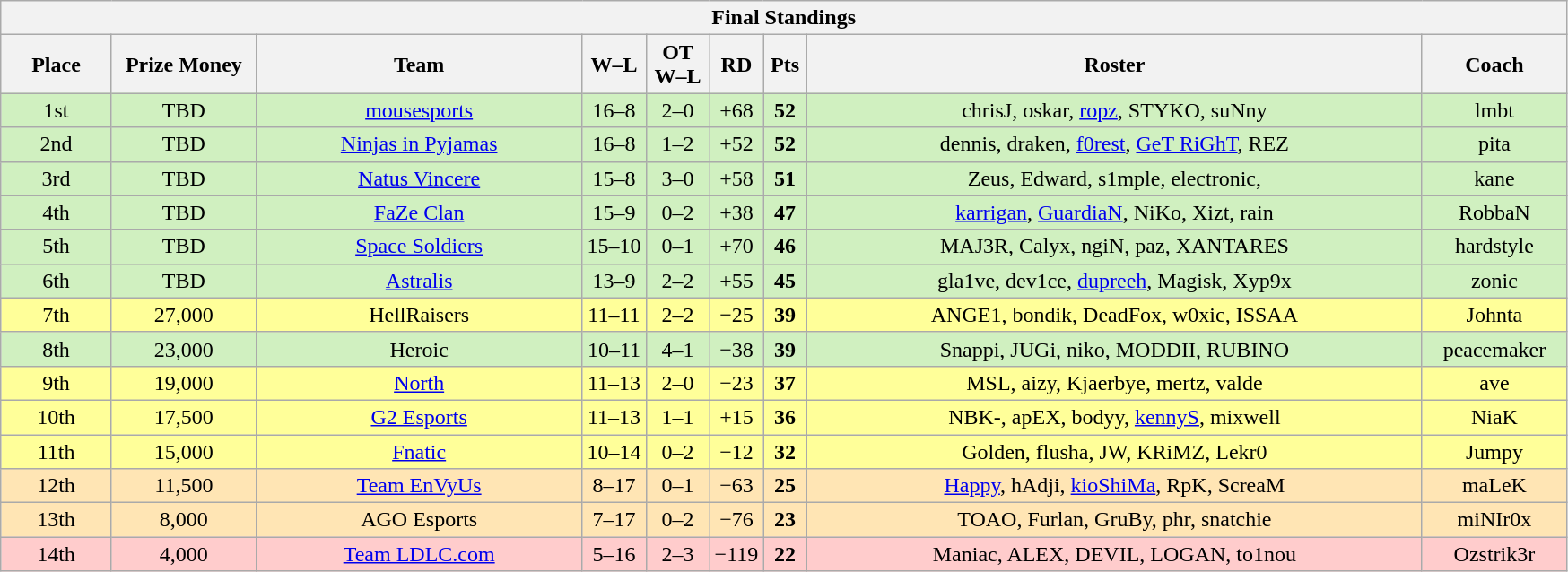<table class="wikitable" style="text-align: center;">
<tr>
<th colspan=9>Final Standings</th>
</tr>
<tr>
<th width="75px">Place</th>
<th width="100">Prize Money</th>
<th width="235">Team</th>
<th width="40px">W–L</th>
<th width="40px">OT<br>W–L</th>
<th width="30px">RD</th>
<th width="25px">Pts</th>
<th width="450px">Roster</th>
<th width="100px">Coach</th>
</tr>
<tr style="background: #D0F0C0;">
<td>1st</td>
<td>TBD</td>
<td><a href='#'>mousesports</a></td>
<td>16–8</td>
<td>2–0</td>
<td>+68</td>
<td><strong>52</strong></td>
<td>chrisJ, oskar, <a href='#'>ropz</a>, STYKO, suNny</td>
<td>lmbt</td>
</tr>
<tr style="background: #D0F0C0;">
<td>2nd</td>
<td>TBD</td>
<td><a href='#'>Ninjas in Pyjamas</a></td>
<td>16–8</td>
<td>1–2</td>
<td>+52</td>
<td><strong>52</strong></td>
<td>dennis, draken, <a href='#'>f0rest</a>, <a href='#'>GeT RiGhT</a>, REZ</td>
<td>pita</td>
</tr>
<tr style="background: #D0F0C0;">
<td>3rd</td>
<td>TBD</td>
<td><a href='#'>Natus Vincere</a></td>
<td>15–8</td>
<td>3–0</td>
<td>+58</td>
<td><strong>51</strong></td>
<td>Zeus, Edward, s1mple, electronic, </td>
<td>kane</td>
</tr>
<tr style="background: #D0F0C0;">
<td>4th</td>
<td>TBD</td>
<td><a href='#'>FaZe Clan</a></td>
<td>15–9</td>
<td>0–2</td>
<td>+38</td>
<td><strong>47</strong></td>
<td><a href='#'>karrigan</a>, <a href='#'>GuardiaN</a>, NiKo, Xizt, rain</td>
<td>RobbaN</td>
</tr>
<tr style="background: #D0F0C0;">
<td>5th</td>
<td>TBD</td>
<td><a href='#'>Space Soldiers</a></td>
<td>15–10</td>
<td>0–1</td>
<td>+70</td>
<td><strong>46</strong></td>
<td>MAJ3R, Calyx, ngiN, paz, XANTARES</td>
<td>hardstyle</td>
</tr>
<tr style="background: #D0F0C0;">
<td>6th</td>
<td>TBD</td>
<td><a href='#'>Astralis</a></td>
<td>13–9</td>
<td>2–2</td>
<td>+55</td>
<td><strong>45</strong></td>
<td>gla1ve, dev1ce, <a href='#'>dupreeh</a>, Magisk, Xyp9x</td>
<td>zonic</td>
</tr>
<tr style="background: #FFFF99;">
<td>7th</td>
<td>27,000</td>
<td>HellRaisers</td>
<td>11–11</td>
<td>2–2</td>
<td>−25</td>
<td><strong>39</strong></td>
<td>ANGE1, bondik, DeadFox, w0xic, ISSAA</td>
<td>Johnta</td>
</tr>
<tr style="background: #D0F0C0;">
<td>8th</td>
<td>23,000</td>
<td>Heroic</td>
<td>10–11</td>
<td>4–1</td>
<td>−38</td>
<td><strong>39</strong></td>
<td>Snappi, JUGi, niko, MODDII, RUBINO</td>
<td>peacemaker</td>
</tr>
<tr style="background: #FFFF99;">
<td>9th</td>
<td>19,000</td>
<td><a href='#'>North</a></td>
<td>11–13</td>
<td>2–0</td>
<td>−23</td>
<td><strong>37</strong></td>
<td>MSL, aizy, Kjaerbye, mertz, valde</td>
<td>ave</td>
</tr>
<tr style="background: #FFFF99;">
<td>10th</td>
<td>17,500</td>
<td><a href='#'>G2 Esports</a></td>
<td>11–13</td>
<td>1–1</td>
<td>+15</td>
<td><strong>36</strong></td>
<td>NBK-, apEX, bodyy, <a href='#'>kennyS</a>, mixwell</td>
<td>NiaK</td>
</tr>
<tr style="background: #FFFF99;">
<td>11th</td>
<td>15,000</td>
<td><a href='#'>Fnatic</a></td>
<td>10–14</td>
<td>0–2</td>
<td>−12</td>
<td><strong>32</strong></td>
<td>Golden, flusha, JW, KRiMZ, Lekr0</td>
<td>Jumpy</td>
</tr>
<tr style="background: #FFE5B4;">
<td>12th</td>
<td>11,500</td>
<td><a href='#'>Team EnVyUs</a></td>
<td>8–17</td>
<td>0–1</td>
<td>−63</td>
<td><strong>25</strong></td>
<td><a href='#'>Happy</a>, hAdji, <a href='#'>kioShiMa</a>, RpK, ScreaM</td>
<td>maLeK</td>
</tr>
<tr style="background: #FFE5B4;">
<td>13th</td>
<td>8,000</td>
<td>AGO Esports</td>
<td>7–17</td>
<td>0–2</td>
<td>−76</td>
<td><strong>23</strong></td>
<td>TOAO, Furlan, GruBy, phr, snatchie</td>
<td>miNIr0x</td>
</tr>
<tr style="background: #FFCCCC;">
<td>14th</td>
<td>4,000</td>
<td><a href='#'>Team LDLC.com</a></td>
<td>5–16</td>
<td>2–3</td>
<td>−119</td>
<td><strong>22</strong></td>
<td>Maniac, ALEX, DEVIL, LOGAN, to1nou</td>
<td>Ozstrik3r</td>
</tr>
</table>
